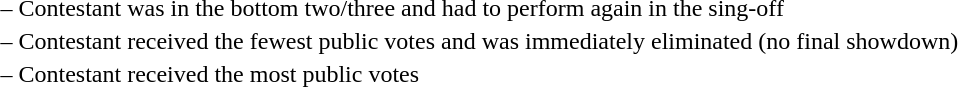<table>
<tr>
<td> –</td>
<td>Contestant was in the bottom two/three and had to perform again in the sing-off</td>
</tr>
<tr>
<td> –</td>
<td>Contestant received the fewest public votes and was immediately eliminated (no final showdown)</td>
</tr>
<tr>
<td> –</td>
<td>Contestant received the most public votes</td>
</tr>
</table>
